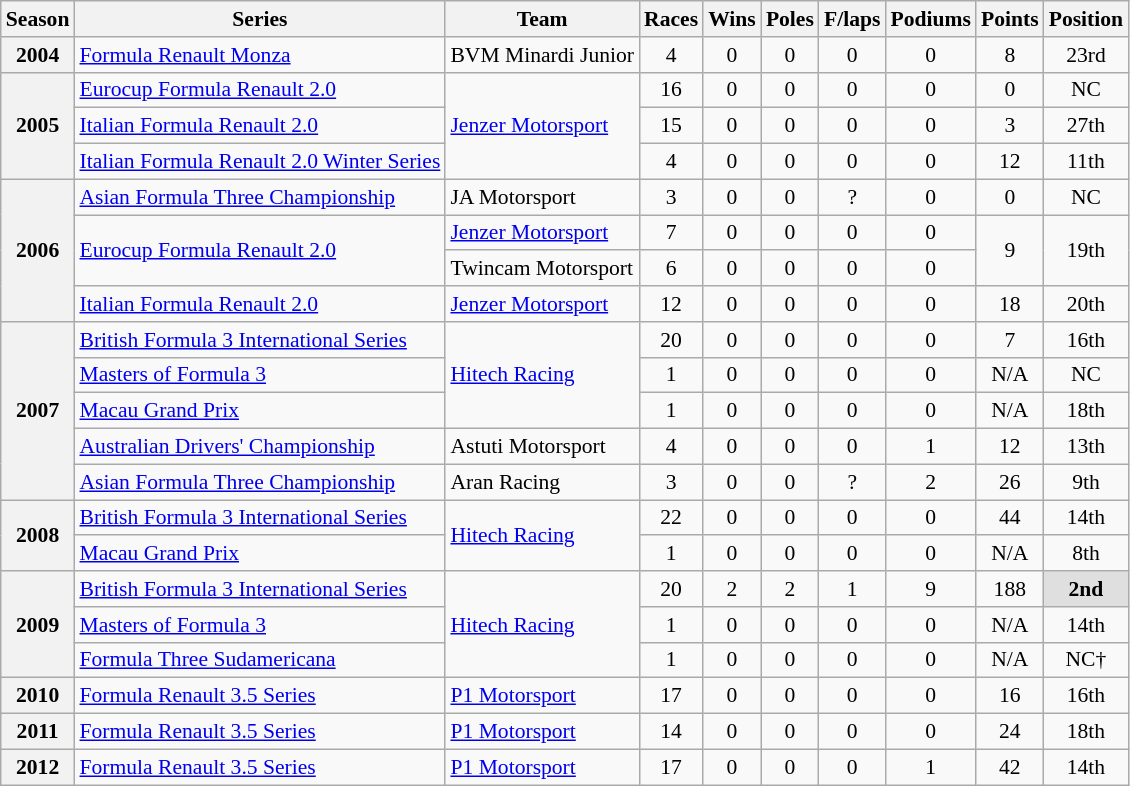<table class="wikitable" style="font-size: 90%; text-align:center">
<tr>
<th>Season</th>
<th>Series</th>
<th>Team</th>
<th>Races</th>
<th>Wins</th>
<th>Poles</th>
<th>F/laps</th>
<th>Podiums</th>
<th>Points</th>
<th>Position</th>
</tr>
<tr>
<th>2004</th>
<td align=left><a href='#'>Formula Renault Monza</a></td>
<td align=left>BVM Minardi Junior</td>
<td>4</td>
<td>0</td>
<td>0</td>
<td>0</td>
<td>0</td>
<td>8</td>
<td>23rd</td>
</tr>
<tr>
<th rowspan=3>2005</th>
<td align=left><a href='#'>Eurocup Formula Renault 2.0</a></td>
<td rowspan=3 align=left><a href='#'>Jenzer Motorsport</a></td>
<td>16</td>
<td>0</td>
<td>0</td>
<td>0</td>
<td>0</td>
<td>0</td>
<td>NC</td>
</tr>
<tr>
<td align=left><a href='#'>Italian Formula Renault 2.0</a></td>
<td>15</td>
<td>0</td>
<td>0</td>
<td>0</td>
<td>0</td>
<td>3</td>
<td>27th</td>
</tr>
<tr>
<td align=left nowrap><a href='#'>Italian Formula Renault 2.0 Winter Series</a></td>
<td>4</td>
<td>0</td>
<td>0</td>
<td>0</td>
<td>0</td>
<td>12</td>
<td>11th</td>
</tr>
<tr>
<th rowspan=4>2006</th>
<td align=left><a href='#'>Asian Formula Three Championship</a></td>
<td align=left>JA Motorsport</td>
<td>3</td>
<td>0</td>
<td>0</td>
<td>?</td>
<td>0</td>
<td>0</td>
<td>NC</td>
</tr>
<tr>
<td rowspan=2 align=left><a href='#'>Eurocup Formula Renault 2.0</a></td>
<td align=left><a href='#'>Jenzer Motorsport</a></td>
<td>7</td>
<td>0</td>
<td>0</td>
<td>0</td>
<td>0</td>
<td rowspan=2>9</td>
<td rowspan=2>19th</td>
</tr>
<tr>
<td align=left nowrap>Twincam Motorsport</td>
<td>6</td>
<td>0</td>
<td>0</td>
<td>0</td>
<td>0</td>
</tr>
<tr>
<td align=left><a href='#'>Italian Formula Renault 2.0</a></td>
<td align=left><a href='#'>Jenzer Motorsport</a></td>
<td>12</td>
<td>0</td>
<td>0</td>
<td>0</td>
<td>0</td>
<td>18</td>
<td>20th</td>
</tr>
<tr>
<th rowspan=5>2007</th>
<td align=left><a href='#'>British Formula 3 International Series</a></td>
<td rowspan=3 align=left><a href='#'>Hitech Racing</a></td>
<td>20</td>
<td>0</td>
<td>0</td>
<td>0</td>
<td>0</td>
<td>7</td>
<td>16th</td>
</tr>
<tr>
<td align=left><a href='#'>Masters of Formula 3</a></td>
<td>1</td>
<td>0</td>
<td>0</td>
<td>0</td>
<td>0</td>
<td>N/A</td>
<td>NC</td>
</tr>
<tr>
<td align=left><a href='#'>Macau Grand Prix</a></td>
<td>1</td>
<td>0</td>
<td>0</td>
<td>0</td>
<td>0</td>
<td>N/A</td>
<td>18th</td>
</tr>
<tr>
<td align=left><a href='#'>Australian Drivers' Championship</a></td>
<td align=left>Astuti Motorsport</td>
<td>4</td>
<td>0</td>
<td>0</td>
<td>0</td>
<td>1</td>
<td>12</td>
<td>13th</td>
</tr>
<tr>
<td align=left><a href='#'>Asian Formula Three Championship</a></td>
<td align=left>Aran Racing</td>
<td>3</td>
<td>0</td>
<td>0</td>
<td>?</td>
<td>2</td>
<td>26</td>
<td>9th</td>
</tr>
<tr>
<th rowspan=2>2008</th>
<td align=left><a href='#'>British Formula 3 International Series</a></td>
<td rowspan=2 align=left><a href='#'>Hitech Racing</a></td>
<td>22</td>
<td>0</td>
<td>0</td>
<td>0</td>
<td>0</td>
<td>44</td>
<td>14th</td>
</tr>
<tr>
<td align=left><a href='#'>Macau Grand Prix</a></td>
<td>1</td>
<td>0</td>
<td>0</td>
<td>0</td>
<td>0</td>
<td>N/A</td>
<td>8th</td>
</tr>
<tr>
<th rowspan=3>2009</th>
<td align=left><a href='#'>British Formula 3 International Series</a></td>
<td rowspan=3 align=left><a href='#'>Hitech Racing</a></td>
<td>20</td>
<td>2</td>
<td>2</td>
<td>1</td>
<td>9</td>
<td>188</td>
<td style="background:#DFDFDF;"><strong>2nd</strong></td>
</tr>
<tr>
<td align=left><a href='#'>Masters of Formula 3</a></td>
<td>1</td>
<td>0</td>
<td>0</td>
<td>0</td>
<td>0</td>
<td>N/A</td>
<td>14th</td>
</tr>
<tr>
<td align=left><a href='#'>Formula Three Sudamericana</a></td>
<td>1</td>
<td>0</td>
<td>0</td>
<td>0</td>
<td>0</td>
<td>N/A</td>
<td>NC†</td>
</tr>
<tr>
<th>2010</th>
<td align=left><a href='#'>Formula Renault 3.5 Series</a></td>
<td align=left><a href='#'>P1 Motorsport</a></td>
<td>17</td>
<td>0</td>
<td>0</td>
<td>0</td>
<td>0</td>
<td>16</td>
<td>16th</td>
</tr>
<tr>
<th>2011</th>
<td align=left><a href='#'>Formula Renault 3.5 Series</a></td>
<td align=left><a href='#'>P1 Motorsport</a></td>
<td>14</td>
<td>0</td>
<td>0</td>
<td>0</td>
<td>0</td>
<td>24</td>
<td>18th</td>
</tr>
<tr>
<th>2012</th>
<td align=left><a href='#'>Formula Renault 3.5 Series</a></td>
<td align=left><a href='#'>P1 Motorsport</a></td>
<td>17</td>
<td>0</td>
<td>0</td>
<td>0</td>
<td>1</td>
<td>42</td>
<td>14th</td>
</tr>
</table>
